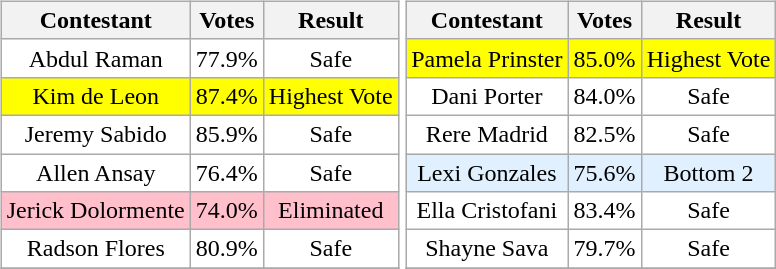<table>
<tr>
<td><br><table class="wikitable sortable nowrap" style="margin:auto; text-align:center">
<tr>
<th scope="col">Contestant</th>
<th scope="col">Votes</th>
<th scope="col">Result</th>
</tr>
<tr>
<td bgcolor=#FFFFFF>Abdul Raman</td>
<td bgcolor=#FFFFFF>77.9%</td>
<td bgcolor=#FFFFFF>Safe</td>
</tr>
<tr>
<td bgcolor=#FFFF00>Kim de Leon</td>
<td bgcolor=#FFFF00>87.4%</td>
<td bgcolor=#FFFF00>Highest Vote</td>
</tr>
<tr>
<td bgcolor=#FFFFFF>Jeremy Sabido</td>
<td bgcolor=#FFFFFF>85.9%</td>
<td bgcolor=#FFFFFF>Safe</td>
</tr>
<tr>
<td bgcolor=#FFFFFF>Allen Ansay</td>
<td bgcolor=#FFFFFF>76.4%</td>
<td bgcolor=#FFFFFF>Safe</td>
</tr>
<tr>
<td bgcolor=pink>Jerick Dolormente</td>
<td bgcolor=pink>74.0%</td>
<td bgcolor=pink>Eliminated</td>
</tr>
<tr>
<td bgcolor=#FFFFFF>Radson Flores</td>
<td bgcolor=#FFFFFF>80.9%</td>
<td bgcolor=#FFFFFF>Safe</td>
</tr>
<tr>
</tr>
</table>
</td>
<td><br><table class="wikitable sortable nowrap" style="margin:auto; text-align:center">
<tr>
<th scope="col">Contestant</th>
<th scope="col">Votes</th>
<th scope="col">Result</th>
</tr>
<tr>
<td bgcolor=#FFFF00>Pamela Prinster</td>
<td bgcolor=#FFFF00>85.0%</td>
<td bgcolor=#FFFF00>Highest Vote</td>
</tr>
<tr>
<td bgcolor=#FFFFFF>Dani Porter</td>
<td bgcolor=#FFFFFF>84.0%</td>
<td bgcolor=#FFFFFF>Safe</td>
</tr>
<tr>
<td bgcolor=#FFFFFF>Rere Madrid</td>
<td bgcolor=#FFFFFF>82.5%</td>
<td bgcolor=#FFFFFF>Safe</td>
</tr>
<tr>
<td bgcolor= #e0f0ff>Lexi Gonzales</td>
<td bgcolor= #e0f0ff>75.6%</td>
<td bgcolor= #e0f0ff>Bottom 2</td>
</tr>
<tr>
<td bgcolor=#FFFFFF>Ella Cristofani</td>
<td bgcolor=#FFFFFF>83.4%</td>
<td bgcolor=#FFFFFF>Safe</td>
</tr>
<tr>
<td bgcolor=#FFFFFF>Shayne Sava</td>
<td bgcolor=#FFFFFF>79.7%</td>
<td bgcolor=#FFFFFF>Safe</td>
</tr>
<tr>
</tr>
</table>
</td>
</tr>
</table>
